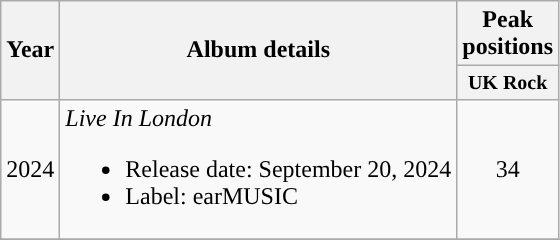<table class="wikitable" style="text-align:center;">
<tr>
<th rowspan="2">Year</th>
<th rowspan="2">Album details</th>
<th colspan="1”">Peak positions</th>
</tr>
<tr style="font-size:smaller;">
<th width="45">UK Rock </th>
</tr>
<tr>
<td>2024</td>
<td align="left"><em>Live In London</em><br><ul><li>Release date: September 20, 2024</li><li>Label: earMUSIC</li></ul></td>
<td>34</td>
</tr>
<tr>
</tr>
</table>
